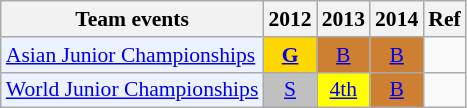<table class="wikitable" style="font-size: 90%; text-align:center">
<tr>
<th>Team events</th>
<th>2012</th>
<th>2013</th>
<th>2014</th>
<th>Ref</th>
</tr>
<tr>
<td bgcolor="#ECF2FF"; align="left"><a href='#'>Asian Junior Championships</a></td>
<td bgcolor=gold><a href='#'><strong>G</strong></a></td>
<td bgcolor=CD7F32><a href='#'>B</a></td>
<td bgcolor=CD7F32><a href='#'>B</a></td>
<td></td>
</tr>
<tr>
<td bgcolor="#ECF2FF"; align="left"><a href='#'>World Junior Championships</a></td>
<td bgcolor=silver><a href='#'>S</a></td>
<td bgcolor=FFFF00><a href='#'>4th</a></td>
<td bgcolor=CD7F32><a href='#'>B</a></td>
</tr>
</table>
